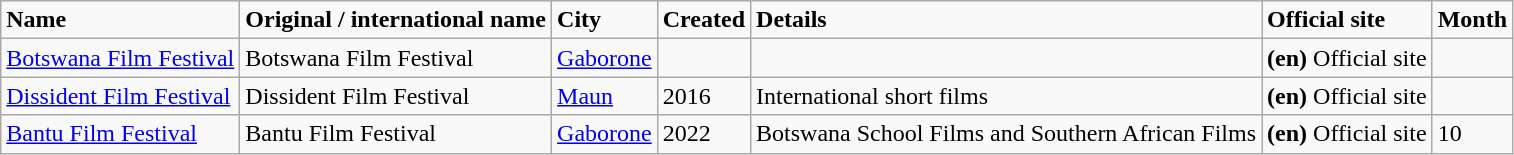<table class="wikitable">
<tr>
<td><strong>Name</strong></td>
<td><strong>Original / international name</strong></td>
<td><strong>City</strong></td>
<td><strong>Created</strong></td>
<td><strong>Details</strong></td>
<td><strong>Official site</strong></td>
<td><strong>Month</strong></td>
</tr>
<tr>
<td><a href='#'>Botswana Film Festival</a></td>
<td>Botswana Film Festival</td>
<td><a href='#'>Gaborone</a></td>
<td></td>
<td></td>
<td><strong>(en)</strong> Official site</td>
<td></td>
</tr>
<tr>
<td><a href='#'>Dissident Film Festival</a></td>
<td>Dissident Film Festival</td>
<td><a href='#'>Maun</a></td>
<td>2016</td>
<td>International short films</td>
<td><strong>(en)</strong> Official site</td>
<td></td>
</tr>
<tr>
<td><a href='#'>Bantu Film Festival</a></td>
<td>Bantu Film Festival</td>
<td><a href='#'>Gaborone</a></td>
<td>2022</td>
<td>Botswana School Films and Southern African Films</td>
<td><strong>(en)</strong> Official site</td>
<td>10</td>
</tr>
</table>
